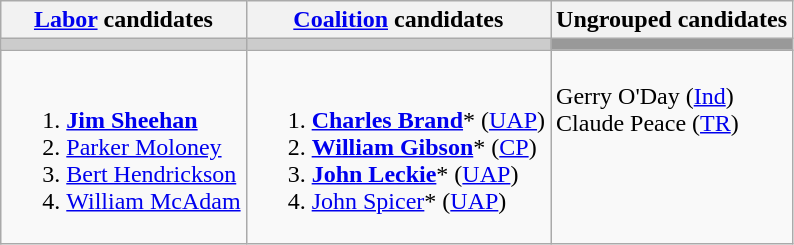<table class="wikitable">
<tr>
<th><a href='#'>Labor</a> candidates</th>
<th><a href='#'>Coalition</a> candidates</th>
<th>Ungrouped candidates</th>
</tr>
<tr bgcolor="#cccccc">
<td></td>
<td></td>
<td bgcolor="#999999"></td>
</tr>
<tr>
<td valign=top><br><ol><li><strong><a href='#'>Jim Sheehan</a></strong></li><li><a href='#'>Parker Moloney</a></li><li><a href='#'>Bert Hendrickson</a></li><li><a href='#'>William McAdam</a></li></ol></td>
<td><br><ol><li><strong><a href='#'>Charles Brand</a></strong>* (<a href='#'>UAP</a>)</li><li><strong><a href='#'>William Gibson</a></strong>* (<a href='#'>CP</a>)</li><li><strong><a href='#'>John Leckie</a></strong>* (<a href='#'>UAP</a>)</li><li><a href='#'>John Spicer</a>* (<a href='#'>UAP</a>)</li></ol></td>
<td valign=top><br>Gerry O'Day (<a href='#'>Ind</a>)<br>
Claude Peace (<a href='#'>TR</a>)</td>
</tr>
</table>
